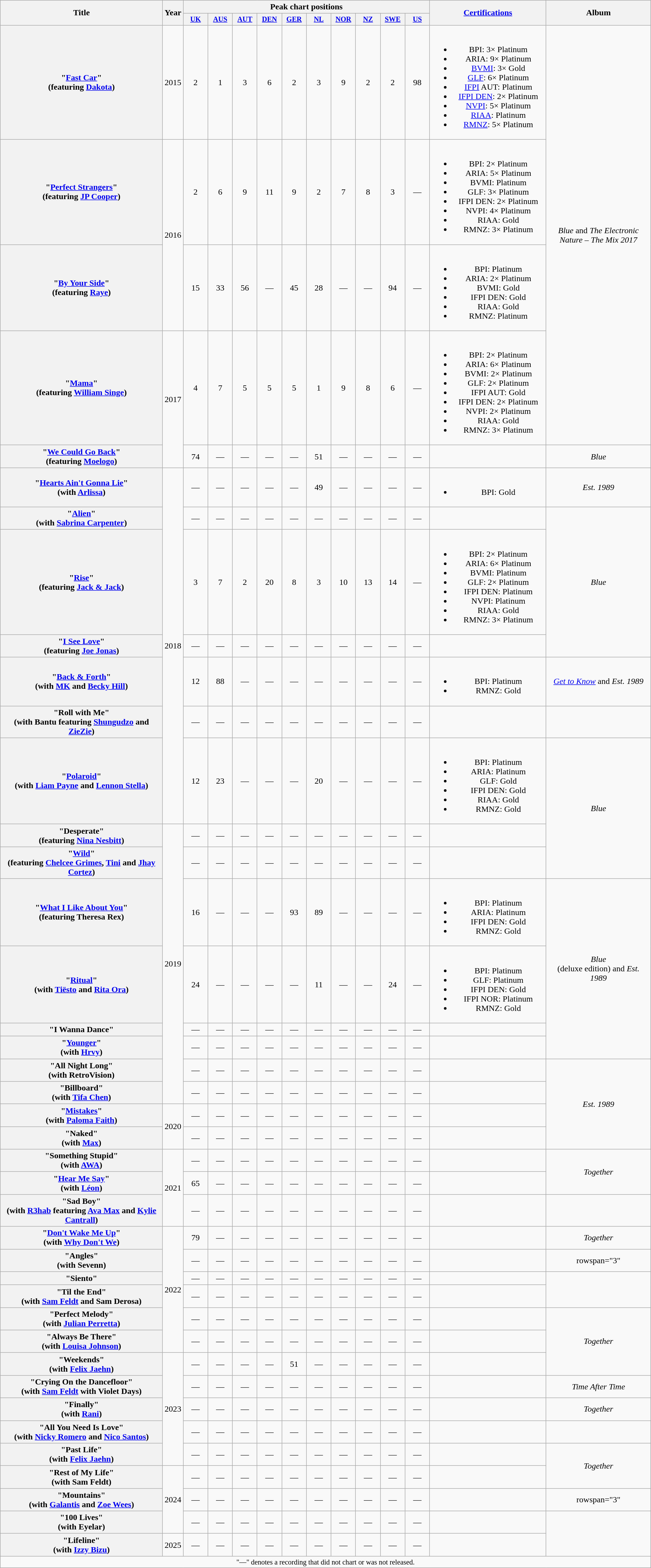<table class="wikitable plainrowheaders" style="text-align:center;">
<tr>
<th scope="col" rowspan="2" style="width:19em;">Title</th>
<th scope="col" rowspan="2" style="width:1em;">Year</th>
<th scope="col" colspan="10">Peak chart positions</th>
<th scope="col" rowspan="2" style="width:13.5em;"><a href='#'>Certifications</a></th>
<th oscope="col" rowspan="2">Album</th>
</tr>
<tr>
<th scope="col" style="width:3em;font-size:85%;"><a href='#'>UK</a><br></th>
<th scope="col" style="width:3em;font-size:85%;"><a href='#'>AUS</a><br></th>
<th scope="col" style="width:3em;font-size:85%;"><a href='#'>AUT</a><br></th>
<th scope="col" style="width:3em;font-size:85%;"><a href='#'>DEN</a><br></th>
<th scope="col" style="width:3em;font-size:85%;"><a href='#'>GER</a><br></th>
<th scope="col" style="width:3em;font-size:85%;"><a href='#'>NL</a><br></th>
<th scope="col" style="width:3em;font-size:85%;"><a href='#'>NOR</a><br></th>
<th scope="col" style="width:3em;font-size:85%;"><a href='#'>NZ</a><br></th>
<th scope="col" style="width:3em;font-size:85%;"><a href='#'>SWE</a><br></th>
<th scope="col" style="width:3em;font-size:85%;"><a href='#'>US</a><br></th>
</tr>
<tr>
<th scope="row">"<a href='#'>Fast Car</a>"<br><span>(featuring <a href='#'>Dakota</a>)</span></th>
<td>2015</td>
<td>2</td>
<td>1</td>
<td>3</td>
<td>6</td>
<td>2</td>
<td>3</td>
<td>9</td>
<td>2</td>
<td>2</td>
<td>98</td>
<td><br><ul><li>BPI: 3× Platinum</li><li>ARIA: 9× Platinum</li><li><a href='#'>BVMI</a>: 3× Gold</li><li><a href='#'>GLF</a>: 6× Platinum</li><li><a href='#'>IFPI</a> AUT: Platinum</li><li><a href='#'>IFPI DEN</a>: 2× Platinum</li><li><a href='#'>NVPI</a>: 5× Platinum</li><li><a href='#'>RIAA</a>: Platinum</li><li><a href='#'>RMNZ</a>: 5× Platinum</li></ul></td>
<td rowspan="4"><em>Blue</em> and <em>The Electronic Nature – The Mix 2017</em></td>
</tr>
<tr>
<th scope="row">"<a href='#'>Perfect Strangers</a>"<br><span>(featuring <a href='#'>JP Cooper</a>)</span></th>
<td rowspan="2">2016</td>
<td>2</td>
<td>6</td>
<td>9</td>
<td>11</td>
<td>9</td>
<td>2</td>
<td>7</td>
<td>8</td>
<td>3</td>
<td>—</td>
<td><br><ul><li>BPI: 2× Platinum</li><li>ARIA: 5× Platinum</li><li>BVMI: Platinum</li><li>GLF: 3× Platinum</li><li>IFPI DEN: 2× Platinum</li><li>NVPI: 4× Platinum</li><li>RIAA: Gold</li><li>RMNZ: 3× Platinum</li></ul></td>
</tr>
<tr>
<th scope="row">"<a href='#'>By Your Side</a>"<br><span>(featuring <a href='#'>Raye</a>)</span></th>
<td>15</td>
<td>33</td>
<td>56</td>
<td>—</td>
<td>45</td>
<td>28</td>
<td>—</td>
<td>—</td>
<td>94</td>
<td>—</td>
<td><br><ul><li>BPI: Platinum</li><li>ARIA: 2× Platinum</li><li>BVMI: Gold</li><li>IFPI DEN: Gold</li><li>RIAA: Gold</li><li>RMNZ: Platinum</li></ul></td>
</tr>
<tr>
<th scope="row">"<a href='#'>Mama</a>"<br><span>(featuring <a href='#'>William Singe</a>)</span></th>
<td rowspan="2">2017</td>
<td>4</td>
<td>7</td>
<td>5</td>
<td>5</td>
<td>5</td>
<td>1</td>
<td>9</td>
<td>8</td>
<td>6</td>
<td>—</td>
<td><br><ul><li>BPI: 2× Platinum</li><li>ARIA: 6× Platinum</li><li>BVMI: 2× Platinum</li><li>GLF: 2× Platinum</li><li>IFPI AUT: Gold</li><li>IFPI DEN: 2× Platinum</li><li>NVPI: 2× Platinum</li><li>RIAA: Gold</li><li>RMNZ: 3× Platinum</li></ul></td>
</tr>
<tr>
<th scope="row">"<a href='#'>We Could Go Back</a>"<br><span>(featuring <a href='#'>Moelogo</a>)</span></th>
<td>74</td>
<td>—</td>
<td>—</td>
<td>—</td>
<td>—</td>
<td>51</td>
<td>—</td>
<td>—</td>
<td>—</td>
<td>—</td>
<td></td>
<td><em>Blue</em></td>
</tr>
<tr>
<th scope="row">"<a href='#'>Hearts Ain't Gonna Lie</a>"<br><span>(with <a href='#'>Arlissa</a>)</span></th>
<td rowspan="7">2018</td>
<td>—</td>
<td>—</td>
<td>—</td>
<td>—</td>
<td>—</td>
<td>49</td>
<td>—</td>
<td>—</td>
<td>—</td>
<td>—</td>
<td><br><ul><li>BPI: Gold</li></ul></td>
<td><em>Est. 1989</em></td>
</tr>
<tr>
<th scope="row">"<a href='#'>Alien</a>"<br><span>(with <a href='#'>Sabrina Carpenter</a>)</span></th>
<td>—</td>
<td>—</td>
<td>—</td>
<td>—</td>
<td>—</td>
<td>—</td>
<td>—</td>
<td>—</td>
<td>—</td>
<td>—</td>
<td></td>
<td rowspan="3"><em>Blue</em></td>
</tr>
<tr>
<th scope="row">"<a href='#'>Rise</a>"<br><span>(featuring <a href='#'>Jack & Jack</a>)</span></th>
<td>3</td>
<td>7</td>
<td>2</td>
<td>20</td>
<td>8</td>
<td>3</td>
<td>10</td>
<td>13</td>
<td>14</td>
<td>—</td>
<td><br><ul><li>BPI: 2× Platinum</li><li>ARIA: 6× Platinum</li><li>BVMI: Platinum</li><li>GLF: 2× Platinum</li><li>IFPI DEN: Platinum</li><li>NVPI: Platinum</li><li>RIAA: Gold</li><li>RMNZ: 3× Platinum</li></ul></td>
</tr>
<tr>
<th scope="row">"<a href='#'>I See Love</a>"<br><span>(featuring <a href='#'>Joe Jonas</a>)</span></th>
<td>—</td>
<td>—</td>
<td>—</td>
<td>—</td>
<td>—</td>
<td>—</td>
<td>—</td>
<td>—</td>
<td>—</td>
<td>—</td>
<td></td>
</tr>
<tr>
<th scope="row">"<a href='#'>Back & Forth</a>"<br><span>(with <a href='#'>MK</a> and <a href='#'>Becky Hill</a>)</span></th>
<td>12</td>
<td>88</td>
<td>—</td>
<td>—</td>
<td>—</td>
<td>—</td>
<td>—</td>
<td>—</td>
<td>—</td>
<td>—</td>
<td><br><ul><li>BPI: Platinum</li><li>RMNZ: Gold</li></ul></td>
<td><em><a href='#'>Get to Know</a></em> and <em>Est. 1989</em></td>
</tr>
<tr>
<th scope="row">"Roll with Me" <br><span>(with Bantu featuring <a href='#'>Shungudzo</a> and <a href='#'>ZieZie</a>)</span></th>
<td>—</td>
<td>—</td>
<td>—</td>
<td>—</td>
<td>—</td>
<td>—</td>
<td>—</td>
<td>—</td>
<td>—</td>
<td>—</td>
<td></td>
<td></td>
</tr>
<tr>
<th scope="row">"<a href='#'>Polaroid</a>" <br><span>(with <a href='#'>Liam Payne</a> and <a href='#'>Lennon Stella</a>)</span></th>
<td>12</td>
<td>23</td>
<td>—</td>
<td>—</td>
<td>—</td>
<td>20</td>
<td>—</td>
<td>—</td>
<td>—</td>
<td>—</td>
<td><br><ul><li>BPI: Platinum</li><li>ARIA: Platinum</li><li>GLF: Gold</li><li>IFPI DEN: Gold</li><li>RIAA: Gold</li><li>RMNZ: Gold</li></ul></td>
<td rowspan="3"><em>Blue</em></td>
</tr>
<tr>
<th scope="row">"Desperate"<br><span>(featuring <a href='#'>Nina Nesbitt</a>)</span></th>
<td rowspan="8">2019</td>
<td>—</td>
<td>—</td>
<td>—</td>
<td>—</td>
<td>—</td>
<td>—</td>
<td>—</td>
<td>—</td>
<td>—</td>
<td>—</td>
<td></td>
</tr>
<tr>
<th scope="row">"<a href='#'>Wild</a>"<br><span>(featuring <a href='#'>Chelcee Grimes</a>, <a href='#'>Tini</a> and <a href='#'>Jhay Cortez</a>)</span></th>
<td>—</td>
<td>—</td>
<td>—</td>
<td>—</td>
<td>—</td>
<td>—</td>
<td>—</td>
<td>—</td>
<td>—</td>
<td>—</td>
<td></td>
</tr>
<tr>
<th scope="row">"<a href='#'>What I Like About You</a>"<br><span>(featuring Theresa Rex)</span></th>
<td>16</td>
<td>—</td>
<td>—</td>
<td>—</td>
<td>93</td>
<td>89</td>
<td>—</td>
<td>—</td>
<td>—</td>
<td>—</td>
<td><br><ul><li>BPI: Platinum</li><li>ARIA: Platinum</li><li>IFPI DEN: Gold</li><li>RMNZ: Gold</li></ul></td>
<td rowspan="4"><em>Blue</em><br>(deluxe edition) and <em>Est. 1989</em></td>
</tr>
<tr>
<th scope="row">"<a href='#'>Ritual</a>"<br><span>(with <a href='#'>Tiësto</a> and <a href='#'>Rita Ora</a>)</span></th>
<td>24</td>
<td>—</td>
<td>—</td>
<td>—</td>
<td>—</td>
<td>11</td>
<td>—</td>
<td>—</td>
<td>24</td>
<td>—</td>
<td><br><ul><li>BPI: Platinum</li><li>GLF: Platinum</li><li>IFPI DEN: Gold</li><li>IFPI NOR: Platinum</li><li>RMNZ: Gold</li></ul></td>
</tr>
<tr>
<th scope="row">"I Wanna Dance"</th>
<td>—</td>
<td>—</td>
<td>—</td>
<td>—</td>
<td>—</td>
<td>—</td>
<td>—</td>
<td>—</td>
<td>—</td>
<td>—</td>
<td></td>
</tr>
<tr>
<th scope="row">"<a href='#'>Younger</a>"<br><span>(with <a href='#'>Hrvy</a>)</span></th>
<td>—</td>
<td>—</td>
<td>—</td>
<td>—</td>
<td>—</td>
<td>—</td>
<td>—</td>
<td>—</td>
<td>—</td>
<td>—</td>
<td></td>
</tr>
<tr>
<th scope="row">"All Night Long"<br><span>(with RetroVision)</span></th>
<td>—</td>
<td>—</td>
<td>—</td>
<td>—</td>
<td>—</td>
<td>—</td>
<td>—</td>
<td>—</td>
<td>—</td>
<td>—</td>
<td></td>
<td rowspan="4"><em>Est. 1989</em></td>
</tr>
<tr>
<th scope="row">"Billboard"<br><span>(with <a href='#'>Tifa Chen</a>)</span></th>
<td>—</td>
<td>—</td>
<td>—</td>
<td>—</td>
<td>—</td>
<td>—</td>
<td>—</td>
<td>—</td>
<td>—</td>
<td>—</td>
<td></td>
</tr>
<tr>
<th scope="row">"<a href='#'>Mistakes</a>"<br><span>(with <a href='#'>Paloma Faith</a>)</span></th>
<td rowspan="2">2020</td>
<td>—</td>
<td>—</td>
<td>—</td>
<td>—</td>
<td>—</td>
<td>—</td>
<td>—</td>
<td>—</td>
<td>—</td>
<td>—</td>
<td></td>
</tr>
<tr>
<th scope="row">"Naked"<br><span>(with <a href='#'>Max</a>)</span></th>
<td>—</td>
<td>—</td>
<td>—</td>
<td>—</td>
<td>—</td>
<td>—</td>
<td>—</td>
<td>—</td>
<td>—</td>
<td>—</td>
<td></td>
</tr>
<tr>
<th scope="row">"Something Stupid"<br><span>(with <a href='#'>AWA</a>)</span></th>
<td rowspan="3">2021</td>
<td>—</td>
<td>—</td>
<td>—</td>
<td>—</td>
<td>—</td>
<td>—</td>
<td>—</td>
<td>—</td>
<td>—</td>
<td>—</td>
<td></td>
<td rowspan="2"><em>Together</em></td>
</tr>
<tr>
<th scope="row">"<a href='#'>Hear Me Say</a>"<br><span>(with <a href='#'>Léon</a>)</span></th>
<td>65</td>
<td>—</td>
<td>—</td>
<td>—</td>
<td>—</td>
<td>—</td>
<td>—</td>
<td>—</td>
<td>—</td>
<td>—</td>
<td></td>
</tr>
<tr>
<th scope="row">"Sad Boy" <br><span>(with <a href='#'>R3hab</a> featuring <a href='#'>Ava Max</a> and <a href='#'>Kylie Cantrall</a>)</span></th>
<td>—</td>
<td>—</td>
<td>—</td>
<td>—</td>
<td>—</td>
<td>—</td>
<td>—</td>
<td>—</td>
<td>—</td>
<td>—</td>
<td></td>
<td></td>
</tr>
<tr>
<th scope="row">"<a href='#'>Don't Wake Me Up</a>"<br><span>(with <a href='#'>Why Don't We</a>)</span></th>
<td rowspan="6">2022</td>
<td>79</td>
<td>—</td>
<td>—</td>
<td>—</td>
<td>—</td>
<td>—</td>
<td>—</td>
<td>—</td>
<td>—</td>
<td>—</td>
<td></td>
<td><em>Together</em></td>
</tr>
<tr>
<th scope="row">"Angles"<br><span>(with Sevenn)</span></th>
<td>—</td>
<td>—</td>
<td>—</td>
<td>—</td>
<td>—</td>
<td>—</td>
<td>—</td>
<td>—</td>
<td>—</td>
<td>—</td>
<td></td>
<td>rowspan="3" </td>
</tr>
<tr>
<th scope="row">"Siento"</th>
<td>—</td>
<td>—</td>
<td>—</td>
<td>—</td>
<td>—</td>
<td>—</td>
<td>—</td>
<td>—</td>
<td>—</td>
<td>—</td>
<td></td>
</tr>
<tr>
<th scope="row">"Til the End"<br><span>(with <a href='#'>Sam Feldt</a> and Sam Derosa)</span></th>
<td>—</td>
<td>—</td>
<td>—</td>
<td>—</td>
<td>—</td>
<td>—</td>
<td>—</td>
<td>—</td>
<td>—</td>
<td>—</td>
<td></td>
</tr>
<tr>
<th scope="row">"Perfect Melody"<br><span>(with <a href='#'>Julian Perretta</a>)</span></th>
<td>—</td>
<td>—</td>
<td>—</td>
<td>—</td>
<td>—</td>
<td>—</td>
<td>—</td>
<td>—</td>
<td>—</td>
<td>—</td>
<td></td>
<td rowspan="3"><em>Together</em></td>
</tr>
<tr>
<th scope="row">"Always Be There"<br><span>(with <a href='#'>Louisa Johnson</a>)</span></th>
<td>—</td>
<td>—</td>
<td>—</td>
<td>—</td>
<td>—</td>
<td>—</td>
<td>—</td>
<td>—</td>
<td>—</td>
<td>—</td>
<td></td>
</tr>
<tr>
<th scope="row">"Weekends"<br><span>(with <a href='#'>Felix Jaehn</a>)</span></th>
<td rowspan="5">2023</td>
<td>—</td>
<td>—</td>
<td>—</td>
<td>—</td>
<td>51</td>
<td>—</td>
<td>—</td>
<td>—</td>
<td>—</td>
<td>—</td>
<td></td>
</tr>
<tr>
<th scope="row">"Crying On the Dancefloor"<br><span>(with <a href='#'>Sam Feldt</a> with Violet Days)</span></th>
<td>—</td>
<td>—</td>
<td>—</td>
<td>—</td>
<td>—</td>
<td>—</td>
<td>—</td>
<td>—</td>
<td>—</td>
<td>—</td>
<td></td>
<td><em>Time After Time</em></td>
</tr>
<tr>
<th scope="row">"Finally"<br><span>(with <a href='#'>Rani</a>)</span></th>
<td>—</td>
<td>—</td>
<td>—</td>
<td>—</td>
<td>—</td>
<td>—</td>
<td>—</td>
<td>—</td>
<td>—</td>
<td>—</td>
<td></td>
<td><em>Together</em></td>
</tr>
<tr>
<th scope="row">"All You Need Is Love"<br><span>(with <a href='#'>Nicky Romero</a>  and <a href='#'>Nico Santos</a>)</span></th>
<td>—</td>
<td>—</td>
<td>—</td>
<td>—</td>
<td>—</td>
<td>—</td>
<td>—</td>
<td>—</td>
<td>—</td>
<td>—</td>
<td></td>
<td></td>
</tr>
<tr>
<th scope="row">"Past Life"<br><span>(with <a href='#'>Felix Jaehn</a>)</span></th>
<td>—</td>
<td>—</td>
<td>—</td>
<td>—</td>
<td>—</td>
<td>—</td>
<td>—</td>
<td>—</td>
<td>—</td>
<td>—</td>
<td></td>
<td rowspan="2"><em>Together</em></td>
</tr>
<tr>
<th scope="row">"Rest of My Life"<br><span>(with Sam Feldt)</span></th>
<td rowspan="3">2024</td>
<td>—</td>
<td>—</td>
<td>—</td>
<td>—</td>
<td>—</td>
<td>—</td>
<td>—</td>
<td>—</td>
<td>—</td>
<td>—</td>
<td></td>
</tr>
<tr>
<th scope="row">"Mountains"<br><span>(with <a href='#'>Galantis</a> and <a href='#'>Zoe Wees</a>)</span></th>
<td>—</td>
<td>—</td>
<td>—</td>
<td>—</td>
<td>—</td>
<td>—</td>
<td>—</td>
<td>—</td>
<td>—</td>
<td>—</td>
<td></td>
<td>rowspan="3" </td>
</tr>
<tr>
<th scope="row">"100 Lives"<br><span>(with Eyelar)</span></th>
<td>—</td>
<td>—</td>
<td>—</td>
<td>—</td>
<td>—</td>
<td>—</td>
<td>—</td>
<td>—</td>
<td>—</td>
<td>—</td>
<td></td>
</tr>
<tr>
<th scope="row">"Lifeline"<br><span>(with <a href='#'>Izzy Bizu</a>)</span></th>
<td rowspan="1">2025</td>
<td>—</td>
<td>—</td>
<td>—</td>
<td>—</td>
<td>—</td>
<td>—</td>
<td>—</td>
<td>—</td>
<td>—</td>
<td>—</td>
<td></td>
</tr>
<tr>
<td colspan="14" style="font-size:85%">"—" denotes a recording that did not chart or was not released.</td>
</tr>
</table>
